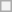<table class="wikitable plainrowheaders">
<tr>
<th scope="row"></th>
</tr>
</table>
